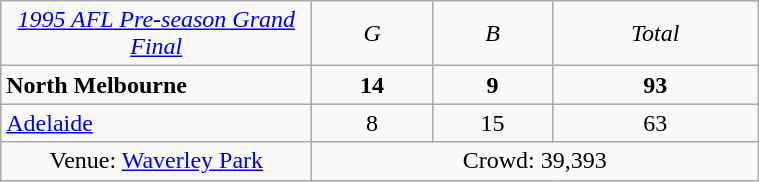<table class="wikitable" style="text-align:center; width:40%">
<tr>
<td width=200><em><a href='#'>1995 AFL Pre-season Grand Final</a></em></td>
<td><em>G</em></td>
<td><em>B</em></td>
<td><em>Total</em></td>
</tr>
<tr>
<td style="text-align:left"><strong>North Melbourne</strong></td>
<td><strong>14</strong></td>
<td><strong>9</strong></td>
<td><strong>93</strong></td>
</tr>
<tr>
<td style="text-align:left"> <a href='#'>Adelaide</a></td>
<td>8</td>
<td>15</td>
<td>63</td>
</tr>
<tr>
<td>Venue: <a href='#'>Waverley Park</a></td>
<td colspan=3>Crowd: 39,393</td>
</tr>
</table>
